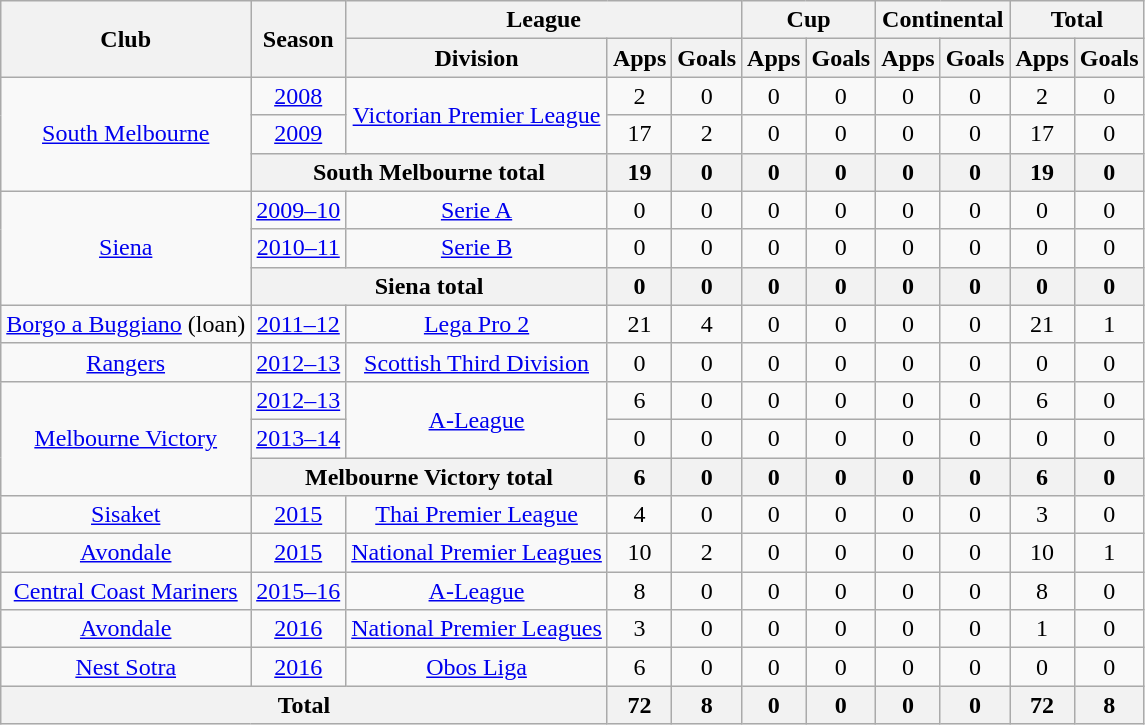<table class="wikitable" style="text-align: center;">
<tr>
<th rowspan="2">Club</th>
<th rowspan="2">Season</th>
<th colspan="3">League</th>
<th colspan="2">Cup</th>
<th colspan="2">Continental</th>
<th colspan="2">Total</th>
</tr>
<tr>
<th>Division</th>
<th>Apps</th>
<th>Goals</th>
<th>Apps</th>
<th>Goals</th>
<th>Apps</th>
<th>Goals</th>
<th>Apps</th>
<th>Goals</th>
</tr>
<tr>
<td rowspan=3><a href='#'>South Melbourne</a></td>
<td><a href='#'>2008</a></td>
<td rowspan=2><a href='#'>Victorian Premier League</a></td>
<td>2</td>
<td>0</td>
<td>0</td>
<td>0</td>
<td>0</td>
<td>0</td>
<td>2</td>
<td>0</td>
</tr>
<tr>
<td><a href='#'>2009</a></td>
<td>17</td>
<td>2</td>
<td>0</td>
<td>0</td>
<td>0</td>
<td>0</td>
<td>17</td>
<td>0</td>
</tr>
<tr>
<th colspan=2>South Melbourne total</th>
<th>19</th>
<th>0</th>
<th>0</th>
<th>0</th>
<th>0</th>
<th>0</th>
<th>19</th>
<th>0</th>
</tr>
<tr>
<td rowspan=3><a href='#'>Siena</a></td>
<td><a href='#'>2009–10</a></td>
<td><a href='#'>Serie A</a></td>
<td>0</td>
<td>0</td>
<td>0</td>
<td>0</td>
<td>0</td>
<td>0</td>
<td>0</td>
<td>0</td>
</tr>
<tr>
<td><a href='#'>2010–11</a></td>
<td><a href='#'>Serie B</a></td>
<td>0</td>
<td>0</td>
<td>0</td>
<td>0</td>
<td>0</td>
<td>0</td>
<td>0</td>
<td>0</td>
</tr>
<tr>
<th colspan=2>Siena total</th>
<th>0</th>
<th>0</th>
<th>0</th>
<th>0</th>
<th>0</th>
<th>0</th>
<th>0</th>
<th>0</th>
</tr>
<tr>
<td><a href='#'>Borgo a Buggiano</a> (loan)</td>
<td><a href='#'>2011–12</a></td>
<td><a href='#'>Lega Pro 2</a></td>
<td>21</td>
<td>4</td>
<td>0</td>
<td>0</td>
<td>0</td>
<td>0</td>
<td>21</td>
<td>1</td>
</tr>
<tr>
<td><a href='#'>Rangers</a></td>
<td><a href='#'>2012–13</a></td>
<td><a href='#'>Scottish Third Division</a></td>
<td>0</td>
<td>0</td>
<td>0</td>
<td>0</td>
<td>0</td>
<td>0</td>
<td>0</td>
<td>0</td>
</tr>
<tr>
<td rowspan=3><a href='#'>Melbourne Victory</a></td>
<td><a href='#'>2012–13</a></td>
<td rowspan=2><a href='#'>A-League</a></td>
<td>6</td>
<td>0</td>
<td>0</td>
<td>0</td>
<td>0</td>
<td>0</td>
<td>6</td>
<td>0</td>
</tr>
<tr>
<td><a href='#'>2013–14</a></td>
<td>0</td>
<td>0</td>
<td>0</td>
<td>0</td>
<td>0</td>
<td>0</td>
<td>0</td>
<td>0</td>
</tr>
<tr>
<th colspan=2>Melbourne Victory total</th>
<th>6</th>
<th>0</th>
<th>0</th>
<th>0</th>
<th>0</th>
<th>0</th>
<th>6</th>
<th>0</th>
</tr>
<tr>
<td><a href='#'>Sisaket</a></td>
<td><a href='#'>2015</a></td>
<td><a href='#'>Thai Premier League</a></td>
<td>4</td>
<td>0</td>
<td>0</td>
<td>0</td>
<td>0</td>
<td>0</td>
<td>3</td>
<td>0</td>
</tr>
<tr>
<td><a href='#'>Avondale</a></td>
<td><a href='#'>2015</a></td>
<td><a href='#'>National Premier Leagues</a></td>
<td>10</td>
<td>2</td>
<td>0</td>
<td>0</td>
<td>0</td>
<td>0</td>
<td>10</td>
<td>1</td>
</tr>
<tr>
<td><a href='#'>Central Coast Mariners</a></td>
<td><a href='#'>2015–16</a></td>
<td><a href='#'>A-League</a></td>
<td>8</td>
<td>0</td>
<td>0</td>
<td>0</td>
<td>0</td>
<td>0</td>
<td>8</td>
<td>0</td>
</tr>
<tr>
<td><a href='#'>Avondale</a></td>
<td><a href='#'>2016</a></td>
<td><a href='#'>National Premier Leagues</a></td>
<td>3</td>
<td>0</td>
<td>0</td>
<td>0</td>
<td>0</td>
<td>0</td>
<td>1</td>
<td>0</td>
</tr>
<tr>
<td><a href='#'>Nest Sotra</a></td>
<td><a href='#'>2016</a></td>
<td><a href='#'>Obos Liga</a></td>
<td>6</td>
<td>0</td>
<td>0</td>
<td>0</td>
<td>0</td>
<td>0</td>
<td>0</td>
<td>0</td>
</tr>
<tr>
<th colspan=3>Total</th>
<th>72</th>
<th>8</th>
<th>0</th>
<th>0</th>
<th>0</th>
<th>0</th>
<th>72</th>
<th>8</th>
</tr>
</table>
